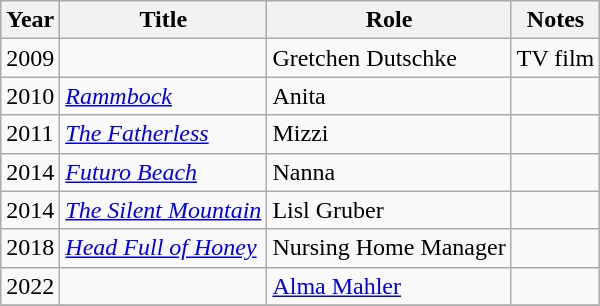<table class="wikitable sortable">
<tr>
<th>Year</th>
<th>Title</th>
<th>Role</th>
<th>Notes</th>
</tr>
<tr>
<td>2009</td>
<td><em></em></td>
<td>Gretchen Dutschke</td>
<td>TV film</td>
</tr>
<tr>
<td>2010</td>
<td><em><a href='#'>Rammbock</a></em></td>
<td>Anita</td>
<td></td>
</tr>
<tr>
<td>2011</td>
<td><em><a href='#'>The Fatherless</a></em></td>
<td>Mizzi</td>
<td></td>
</tr>
<tr>
<td>2014</td>
<td><em><a href='#'>Futuro Beach</a></em></td>
<td>Nanna</td>
<td></td>
</tr>
<tr>
<td>2014</td>
<td><em><a href='#'>The Silent Mountain</a></em></td>
<td>Lisl Gruber</td>
<td></td>
</tr>
<tr>
<td>2018</td>
<td><em><a href='#'>Head Full of Honey</a></em></td>
<td>Nursing Home Manager</td>
<td></td>
</tr>
<tr>
<td>2022</td>
<td><em></em></td>
<td><a href='#'>Alma Mahler</a></td>
<td></td>
</tr>
<tr>
</tr>
</table>
